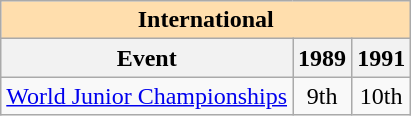<table class="wikitable" style="text-align:center">
<tr>
<th colspan="3" style="background-color: #ffdead; " align="center"><strong>International</strong></th>
</tr>
<tr>
<th>Event</th>
<th>1989</th>
<th>1991</th>
</tr>
<tr>
<td align=left><a href='#'>World Junior Championships</a></td>
<td>9th</td>
<td>10th</td>
</tr>
</table>
